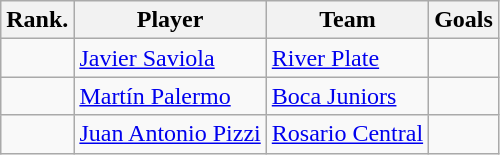<table class="wikitable">
<tr>
<th>Rank.</th>
<th>Player</th>
<th>Team</th>
<th>Goals</th>
</tr>
<tr>
<td></td>
<td> <a href='#'>Javier Saviola</a></td>
<td><a href='#'>River Plate</a></td>
<td></td>
</tr>
<tr>
<td></td>
<td> <a href='#'>Martín Palermo</a></td>
<td><a href='#'>Boca Juniors</a></td>
<td></td>
</tr>
<tr>
<td></td>
<td> <a href='#'>Juan Antonio Pizzi</a></td>
<td><a href='#'>Rosario Central</a></td>
<td></td>
</tr>
</table>
